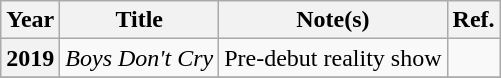<table class="wikitable plainrowheaders">
<tr>
<th scope="col">Year</th>
<th scope="col">Title</th>
<th scope="col">Note(s)</th>
<th scope="col" class="unsortable">Ref.</th>
</tr>
<tr>
<th scope="row">2019</th>
<td><em>Boys Don't Cry</em></td>
<td>Pre-debut reality show</td>
<td></td>
</tr>
<tr>
</tr>
</table>
